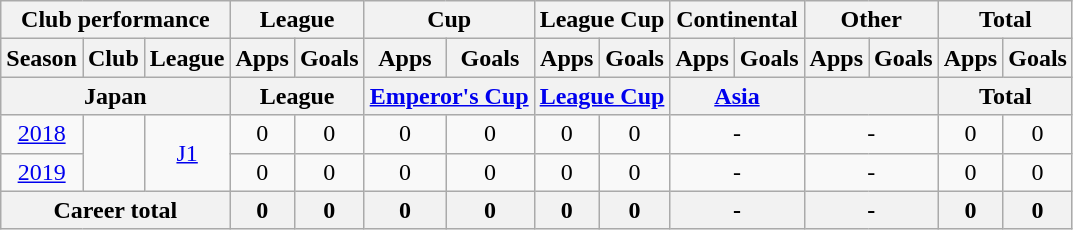<table class="wikitable" style="text-align:center">
<tr>
<th colspan=3>Club performance</th>
<th colspan=2>League</th>
<th colspan=2>Cup</th>
<th colspan=2>League Cup</th>
<th colspan=2>Continental</th>
<th colspan=2>Other</th>
<th colspan=2>Total</th>
</tr>
<tr>
<th>Season</th>
<th>Club</th>
<th>League</th>
<th>Apps</th>
<th>Goals</th>
<th>Apps</th>
<th>Goals</th>
<th>Apps</th>
<th>Goals</th>
<th>Apps</th>
<th>Goals</th>
<th>Apps</th>
<th>Goals</th>
<th>Apps</th>
<th>Goals</th>
</tr>
<tr>
<th colspan=3>Japan</th>
<th colspan=2>League</th>
<th colspan=2><a href='#'>Emperor's Cup</a></th>
<th colspan=2><a href='#'>League Cup</a></th>
<th colspan=2><a href='#'>Asia</a></th>
<th colspan=2></th>
<th colspan=2>Total</th>
</tr>
<tr>
<td><a href='#'>2018</a></td>
<td rowspan="2"></td>
<td rowspan="2"><a href='#'>J1</a></td>
<td>0</td>
<td>0</td>
<td>0</td>
<td>0</td>
<td>0</td>
<td>0</td>
<td colspan="2">-</td>
<td colspan="2">-</td>
<td>0</td>
<td>0</td>
</tr>
<tr>
<td><a href='#'>2019</a></td>
<td>0</td>
<td>0</td>
<td>0</td>
<td>0</td>
<td>0</td>
<td>0</td>
<td colspan="2">-</td>
<td colspan="2">-</td>
<td>0</td>
<td>0</td>
</tr>
<tr>
<th colspan=3>Career total</th>
<th>0</th>
<th>0</th>
<th>0</th>
<th>0</th>
<th>0</th>
<th>0</th>
<th colspan="2">-</th>
<th colspan="2">-</th>
<th>0</th>
<th>0</th>
</tr>
</table>
